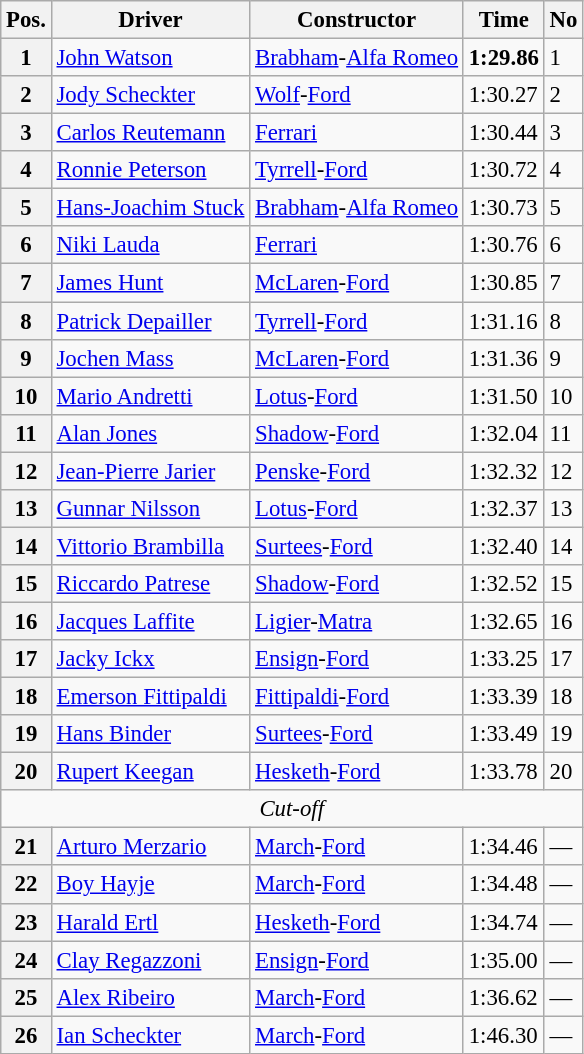<table class="wikitable sortable" style="font-size: 95%">
<tr>
<th>Pos.</th>
<th>Driver</th>
<th>Constructor</th>
<th>Time</th>
<th>No</th>
</tr>
<tr>
<th>1</th>
<td> <a href='#'>John Watson</a></td>
<td><a href='#'>Brabham</a>-<a href='#'>Alfa Romeo</a></td>
<td><strong>1:29.86</strong></td>
<td>1</td>
</tr>
<tr>
<th>2</th>
<td> <a href='#'>Jody Scheckter</a></td>
<td><a href='#'>Wolf</a>-<a href='#'>Ford</a></td>
<td>1:30.27</td>
<td>2</td>
</tr>
<tr>
<th>3</th>
<td> <a href='#'>Carlos Reutemann</a></td>
<td><a href='#'>Ferrari</a></td>
<td>1:30.44</td>
<td>3</td>
</tr>
<tr>
<th>4</th>
<td> <a href='#'>Ronnie Peterson</a></td>
<td><a href='#'>Tyrrell</a>-<a href='#'>Ford</a></td>
<td>1:30.72</td>
<td>4</td>
</tr>
<tr>
<th>5</th>
<td> <a href='#'>Hans-Joachim Stuck</a></td>
<td><a href='#'>Brabham</a>-<a href='#'>Alfa Romeo</a></td>
<td>1:30.73</td>
<td>5</td>
</tr>
<tr>
<th>6</th>
<td> <a href='#'>Niki Lauda</a></td>
<td><a href='#'>Ferrari</a></td>
<td>1:30.76</td>
<td>6</td>
</tr>
<tr>
<th>7</th>
<td> <a href='#'>James Hunt</a></td>
<td><a href='#'>McLaren</a>-<a href='#'>Ford</a></td>
<td>1:30.85</td>
<td>7</td>
</tr>
<tr>
<th>8</th>
<td> <a href='#'>Patrick Depailler</a></td>
<td><a href='#'>Tyrrell</a>-<a href='#'>Ford</a></td>
<td>1:31.16</td>
<td>8</td>
</tr>
<tr>
<th>9</th>
<td> <a href='#'>Jochen Mass</a></td>
<td><a href='#'>McLaren</a>-<a href='#'>Ford</a></td>
<td>1:31.36</td>
<td>9</td>
</tr>
<tr>
<th>10</th>
<td> <a href='#'>Mario Andretti</a></td>
<td><a href='#'>Lotus</a>-<a href='#'>Ford</a></td>
<td>1:31.50</td>
<td>10</td>
</tr>
<tr>
<th>11</th>
<td> <a href='#'>Alan Jones</a></td>
<td><a href='#'>Shadow</a>-<a href='#'>Ford</a></td>
<td>1:32.04</td>
<td>11</td>
</tr>
<tr>
<th>12</th>
<td> <a href='#'>Jean-Pierre Jarier</a></td>
<td><a href='#'>Penske</a>-<a href='#'>Ford</a></td>
<td>1:32.32</td>
<td>12</td>
</tr>
<tr>
<th>13</th>
<td> <a href='#'>Gunnar Nilsson</a></td>
<td><a href='#'>Lotus</a>-<a href='#'>Ford</a></td>
<td>1:32.37</td>
<td>13</td>
</tr>
<tr>
<th>14</th>
<td> <a href='#'>Vittorio Brambilla</a></td>
<td><a href='#'>Surtees</a>-<a href='#'>Ford</a></td>
<td>1:32.40</td>
<td>14</td>
</tr>
<tr>
<th>15</th>
<td> <a href='#'>Riccardo Patrese</a></td>
<td><a href='#'>Shadow</a>-<a href='#'>Ford</a></td>
<td>1:32.52</td>
<td>15</td>
</tr>
<tr>
<th>16</th>
<td> <a href='#'>Jacques Laffite</a></td>
<td><a href='#'>Ligier</a>-<a href='#'>Matra</a></td>
<td>1:32.65</td>
<td>16</td>
</tr>
<tr>
<th>17</th>
<td> <a href='#'>Jacky Ickx</a></td>
<td><a href='#'>Ensign</a>-<a href='#'>Ford</a></td>
<td>1:33.25</td>
<td>17</td>
</tr>
<tr>
<th>18</th>
<td> <a href='#'>Emerson Fittipaldi</a></td>
<td><a href='#'>Fittipaldi</a>-<a href='#'>Ford</a></td>
<td>1:33.39</td>
<td>18</td>
</tr>
<tr>
<th>19</th>
<td> <a href='#'>Hans Binder</a></td>
<td><a href='#'>Surtees</a>-<a href='#'>Ford</a></td>
<td>1:33.49</td>
<td>19</td>
</tr>
<tr>
<th>20</th>
<td> <a href='#'>Rupert Keegan</a></td>
<td><a href='#'>Hesketh</a>-<a href='#'>Ford</a></td>
<td>1:33.78</td>
<td>20</td>
</tr>
<tr>
<td align=center colspan=5><em>Cut-off</em></td>
</tr>
<tr>
<th>21</th>
<td> <a href='#'>Arturo Merzario</a></td>
<td><a href='#'>March</a>-<a href='#'>Ford</a></td>
<td>1:34.46</td>
<td>—</td>
</tr>
<tr>
<th>22</th>
<td> <a href='#'>Boy Hayje</a></td>
<td><a href='#'>March</a>-<a href='#'>Ford</a></td>
<td>1:34.48</td>
<td>—</td>
</tr>
<tr>
<th>23</th>
<td> <a href='#'>Harald Ertl</a></td>
<td><a href='#'>Hesketh</a>-<a href='#'>Ford</a></td>
<td>1:34.74</td>
<td>—</td>
</tr>
<tr>
<th>24</th>
<td> <a href='#'>Clay Regazzoni</a></td>
<td><a href='#'>Ensign</a>-<a href='#'>Ford</a></td>
<td>1:35.00</td>
<td>—</td>
</tr>
<tr>
<th>25</th>
<td> <a href='#'>Alex Ribeiro</a></td>
<td><a href='#'>March</a>-<a href='#'>Ford</a></td>
<td>1:36.62</td>
<td>—</td>
</tr>
<tr>
<th>26</th>
<td> <a href='#'>Ian Scheckter</a></td>
<td><a href='#'>March</a>-<a href='#'>Ford</a></td>
<td>1:46.30</td>
<td>—</td>
</tr>
</table>
